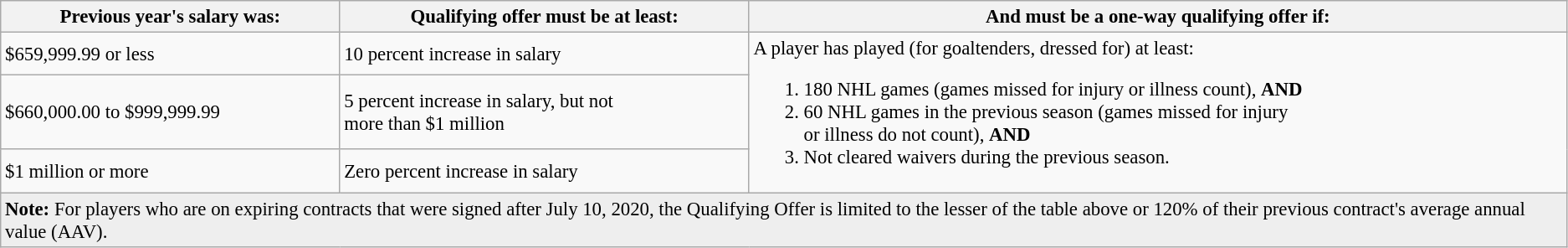<table class="wikitable" style="font-size: 95%;" |>
<tr>
<th>Previous year's salary was:</th>
<th>Qualifying offer must be at least:</th>
<th>And must be a one-way qualifying offer if:</th>
</tr>
<tr>
<td>$659,999.99 or less</td>
<td>10 percent increase in salary</td>
<td rowspan=3>A player has played (for goaltenders, dressed for) at least:<br><ol><li>180 NHL games (games missed for injury or illness count), <strong>AND</strong></li><li>60 NHL games in the previous season (games missed for injury<br>or illness do not count), <strong>AND</strong></li><li>Not cleared waivers during the previous season.</li></ol></td>
</tr>
<tr>
<td>$660,000.00 to $999,999.99</td>
<td>5 percent increase in salary, but not<br>more than $1 million</td>
</tr>
<tr>
<td>$1 million or more</td>
<td>Zero percent increase in salary</td>
</tr>
<tr bgcolor="eeeeee">
<td colspan="3"><strong>Note:</strong> For players who are on expiring contracts that were signed after July 10, 2020, the Qualifying Offer is limited to the lesser of the table above or 120% of their previous contract's average annual value (AAV).</td>
</tr>
</table>
